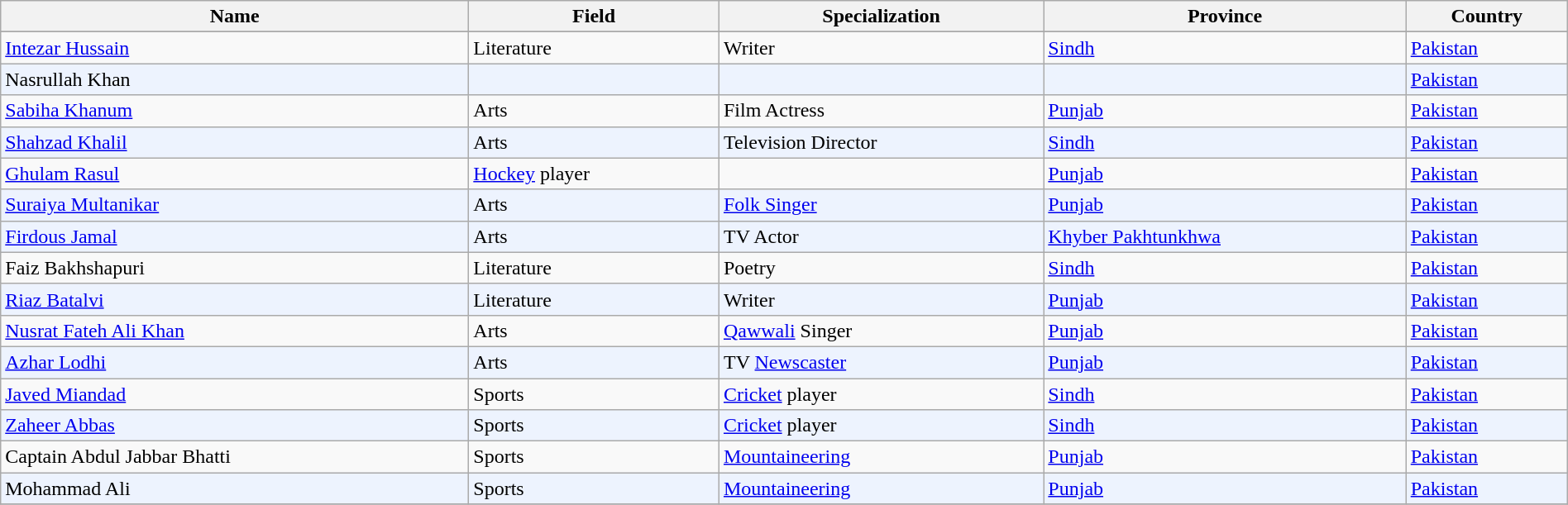<table class="wikitable sortable" width="100%">
<tr>
<th>Name</th>
<th>Field</th>
<th>Specialization</th>
<th>Province</th>
<th>Country</th>
</tr>
<tr bgcolor=#edf3fe>
</tr>
<tr>
<td><a href='#'>Intezar Hussain</a></td>
<td>Literature</td>
<td>Writer</td>
<td><a href='#'>Sindh</a></td>
<td><a href='#'>Pakistan</a></td>
</tr>
<tr bgcolor=#edf3fe>
<td>Nasrullah Khan</td>
<td></td>
<td></td>
<td></td>
<td><a href='#'>Pakistan</a></td>
</tr>
<tr>
<td><a href='#'>Sabiha Khanum</a></td>
<td>Arts</td>
<td>Film Actress</td>
<td><a href='#'>Punjab</a></td>
<td><a href='#'>Pakistan</a></td>
</tr>
<tr bgcolor=#edf3fe>
<td><a href='#'>Shahzad Khalil</a></td>
<td>Arts</td>
<td>Television Director</td>
<td><a href='#'>Sindh</a></td>
<td><a href='#'>Pakistan</a></td>
</tr>
<tr>
<td><a href='#'>Ghulam Rasul</a></td>
<td><a href='#'>Hockey</a> player</td>
<td></td>
<td><a href='#'>Punjab</a></td>
<td><a href='#'>Pakistan</a></td>
</tr>
<tr bgcolor=#edf3fe>
<td><a href='#'>Suraiya Multanikar</a></td>
<td>Arts</td>
<td><a href='#'>Folk Singer</a></td>
<td><a href='#'>Punjab</a></td>
<td><a href='#'>Pakistan</a></td>
</tr>
<tr bgcolor=#edf3fe>
<td><a href='#'>Firdous Jamal</a></td>
<td>Arts</td>
<td>TV Actor</td>
<td><a href='#'>Khyber Pakhtunkhwa</a></td>
<td><a href='#'>Pakistan</a></td>
</tr>
<tr>
<td>Faiz Bakhshapuri</td>
<td>Literature</td>
<td>Poetry</td>
<td><a href='#'>Sindh</a></td>
<td><a href='#'>Pakistan</a></td>
</tr>
<tr bgcolor=#edf3fe>
<td><a href='#'>Riaz Batalvi</a></td>
<td>Literature</td>
<td>Writer</td>
<td><a href='#'>Punjab</a></td>
<td><a href='#'>Pakistan</a></td>
</tr>
<tr>
<td><a href='#'>Nusrat Fateh Ali Khan</a></td>
<td>Arts</td>
<td><a href='#'>Qawwali</a> Singer</td>
<td><a href='#'>Punjab</a></td>
<td><a href='#'>Pakistan</a></td>
</tr>
<tr bgcolor=#edf3fe>
<td><a href='#'>Azhar Lodhi</a></td>
<td>Arts</td>
<td>TV <a href='#'>Newscaster</a></td>
<td><a href='#'>Punjab</a></td>
<td><a href='#'>Pakistan</a></td>
</tr>
<tr>
<td><a href='#'>Javed Miandad</a></td>
<td>Sports</td>
<td><a href='#'>Cricket</a> player</td>
<td><a href='#'>Sindh</a></td>
<td><a href='#'>Pakistan</a></td>
</tr>
<tr bgcolor=#edf3fe>
<td><a href='#'>Zaheer Abbas</a></td>
<td>Sports</td>
<td><a href='#'>Cricket</a> player</td>
<td><a href='#'>Sindh</a></td>
<td><a href='#'>Pakistan</a></td>
</tr>
<tr>
<td>Captain Abdul Jabbar Bhatti</td>
<td>Sports</td>
<td><a href='#'>Mountaineering</a></td>
<td><a href='#'>Punjab</a></td>
<td><a href='#'>Pakistan</a></td>
</tr>
<tr bgcolor=#edf3fe>
<td>Mohammad Ali</td>
<td>Sports</td>
<td><a href='#'>Mountaineering</a></td>
<td><a href='#'>Punjab</a></td>
<td><a href='#'>Pakistan</a></td>
</tr>
<tr>
</tr>
</table>
